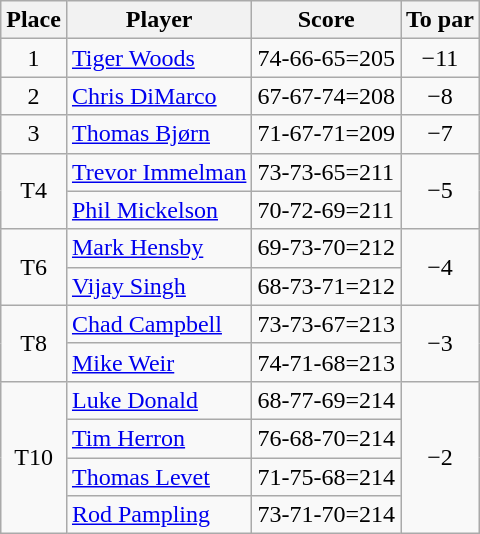<table class="wikitable">
<tr>
<th>Place</th>
<th>Player</th>
<th>Score</th>
<th>To par</th>
</tr>
<tr>
<td align=center>1</td>
<td> <a href='#'>Tiger Woods</a></td>
<td>74-66-65=205</td>
<td align=center>−11</td>
</tr>
<tr>
<td align=center>2</td>
<td> <a href='#'>Chris DiMarco</a></td>
<td>67-67-74=208</td>
<td align=center>−8</td>
</tr>
<tr>
<td align=center>3</td>
<td> <a href='#'>Thomas Bjørn</a></td>
<td>71-67-71=209</td>
<td align=center>−7</td>
</tr>
<tr>
<td align=center rowspan="2">T4</td>
<td> <a href='#'>Trevor Immelman</a></td>
<td>73-73-65=211</td>
<td rowspan="2" align=center>−5</td>
</tr>
<tr>
<td> <a href='#'>Phil Mickelson</a></td>
<td>70-72-69=211</td>
</tr>
<tr>
<td align=center rowspan="2">T6</td>
<td> <a href='#'>Mark Hensby</a></td>
<td>69-73-70=212</td>
<td rowspan="2" align=center>−4</td>
</tr>
<tr>
<td> <a href='#'>Vijay Singh</a></td>
<td>68-73-71=212</td>
</tr>
<tr>
<td align=center rowspan="2">T8</td>
<td> <a href='#'>Chad Campbell</a></td>
<td>73-73-67=213</td>
<td rowspan="2" align=center>−3</td>
</tr>
<tr>
<td> <a href='#'>Mike Weir</a></td>
<td>74-71-68=213</td>
</tr>
<tr>
<td align=center rowspan="4">T10</td>
<td> <a href='#'>Luke Donald</a></td>
<td>68-77-69=214</td>
<td rowspan="4" align=center>−2</td>
</tr>
<tr>
<td> <a href='#'>Tim Herron</a></td>
<td>76-68-70=214</td>
</tr>
<tr>
<td> <a href='#'>Thomas Levet</a></td>
<td>71-75-68=214</td>
</tr>
<tr>
<td> <a href='#'>Rod Pampling</a></td>
<td>73-71-70=214</td>
</tr>
</table>
